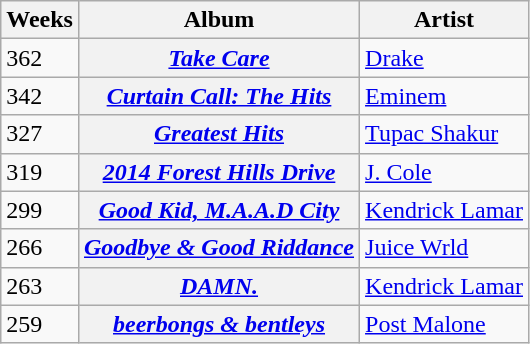<table class="wikitable plainrowheaders">
<tr>
<th scope="col">Weeks</th>
<th scope="col">Album</th>
<th scope="col">Artist</th>
</tr>
<tr>
<td>362</td>
<th scope="row"><em><a href='#'>Take Care</a></em></th>
<td><a href='#'>Drake</a></td>
</tr>
<tr>
<td>342</td>
<th scope="row"><em><a href='#'>Curtain Call: The Hits</a></em></th>
<td><a href='#'>Eminem</a></td>
</tr>
<tr>
<td>327</td>
<th scope="row"><em><a href='#'>Greatest Hits</a></em></th>
<td><a href='#'>Tupac Shakur</a></td>
</tr>
<tr>
<td>319</td>
<th scope="row"><em><a href='#'>2014 Forest Hills Drive</a></em></th>
<td><a href='#'>J. Cole</a></td>
</tr>
<tr>
<td>299</td>
<th scope="row"><em><a href='#'>Good Kid, M.A.A.D City</a></em></th>
<td><a href='#'>Kendrick Lamar</a></td>
</tr>
<tr>
<td>266</td>
<th scope="row"><em><a href='#'>Goodbye & Good Riddance</a></em></th>
<td><a href='#'>Juice Wrld</a></td>
</tr>
<tr>
<td>263</td>
<th scope="row"><em><a href='#'>DAMN.</a></em></th>
<td><a href='#'>Kendrick Lamar</a></td>
</tr>
<tr>
<td>259</td>
<th scope="row"><em><a href='#'>beerbongs & bentleys</a></em></th>
<td><a href='#'>Post Malone</a></td>
</tr>
</table>
